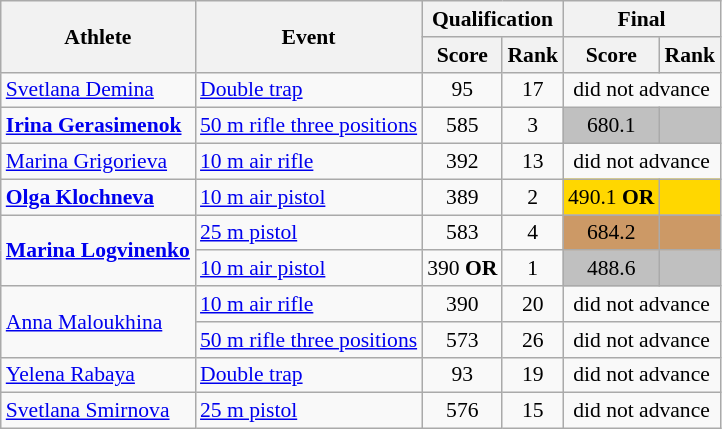<table class="wikitable" style="font-size:90%">
<tr>
<th rowspan="2">Athlete</th>
<th rowspan="2">Event</th>
<th colspan="2">Qualification</th>
<th colspan="2">Final</th>
</tr>
<tr>
<th>Score</th>
<th>Rank</th>
<th>Score</th>
<th>Rank</th>
</tr>
<tr>
<td><a href='#'>Svetlana Demina</a></td>
<td><a href='#'>Double trap</a></td>
<td align="center">95</td>
<td align="center">17</td>
<td colspan="2"  align="center">did not advance</td>
</tr>
<tr>
<td><strong><a href='#'>Irina Gerasimenok</a></strong></td>
<td><a href='#'>50 m rifle three positions</a></td>
<td align="center">585</td>
<td align="center">3</td>
<td align="center" bgcolor="silver">680.1</td>
<td align="center" bgcolor="silver"></td>
</tr>
<tr>
<td><a href='#'>Marina Grigorieva</a></td>
<td><a href='#'>10 m air rifle</a></td>
<td align="center">392</td>
<td align="center">13</td>
<td colspan="2"  align="center">did not advance</td>
</tr>
<tr>
<td><strong><a href='#'>Olga Klochneva</a></strong></td>
<td><a href='#'>10 m air pistol</a></td>
<td align="center">389</td>
<td align="center">2</td>
<td align="center" bgcolor="gold">490.1 <strong>OR</strong></td>
<td align="center" bgcolor="gold"></td>
</tr>
<tr>
<td rowspan=2><strong><a href='#'>Marina Logvinenko</a></strong></td>
<td><a href='#'>25 m pistol</a></td>
<td align="center">583</td>
<td align="center">4</td>
<td align="center" bgcolor=cc9966>684.2</td>
<td align="center" bgcolor=cc9966></td>
</tr>
<tr>
<td><a href='#'>10 m air pistol</a></td>
<td align="center">390 <strong>OR</strong></td>
<td align="center">1</td>
<td align="center" bgcolor="silver">488.6</td>
<td align="center" bgcolor="silver"></td>
</tr>
<tr>
<td rowspan=2><a href='#'>Anna Maloukhina</a></td>
<td><a href='#'>10 m air rifle</a></td>
<td align="center">390</td>
<td align="center">20</td>
<td colspan="2"  align="center">did not advance</td>
</tr>
<tr>
<td><a href='#'>50 m rifle three positions</a></td>
<td align="center">573</td>
<td align="center">26</td>
<td colspan="2"  align="center">did not advance</td>
</tr>
<tr>
<td><a href='#'>Yelena Rabaya</a></td>
<td><a href='#'>Double trap</a></td>
<td align="center">93</td>
<td align="center">19</td>
<td colspan="2"  align="center">did not advance</td>
</tr>
<tr>
<td><a href='#'>Svetlana Smirnova</a></td>
<td><a href='#'>25 m pistol</a></td>
<td align="center">576</td>
<td align="center">15</td>
<td colspan="2"  align="center">did not advance</td>
</tr>
</table>
